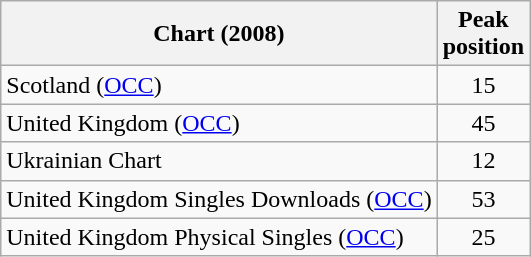<table class="wikitable sortable">
<tr>
<th>Chart (2008)</th>
<th>Peak<br>position</th>
</tr>
<tr>
<td>Scotland (<a href='#'>OCC</a>)</td>
<td align="center">15</td>
</tr>
<tr>
<td>United Kingdom (<a href='#'>OCC</a>)</td>
<td align="center">45</td>
</tr>
<tr>
<td>Ukrainian Chart</td>
<td align="center">12</td>
</tr>
<tr>
<td>United Kingdom Singles Downloads (<a href='#'>OCC</a>)</td>
<td align="center">53</td>
</tr>
<tr>
<td>United Kingdom Physical Singles (<a href='#'>OCC</a>)</td>
<td align="center">25</td>
</tr>
</table>
